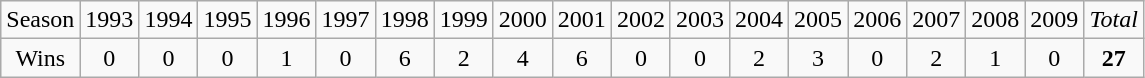<table class="wikitable sortable">
<tr>
<td>Season</td>
<td>1993</td>
<td>1994</td>
<td>1995</td>
<td>1996</td>
<td>1997</td>
<td>1998</td>
<td>1999</td>
<td>2000</td>
<td>2001</td>
<td>2002</td>
<td>2003</td>
<td>2004</td>
<td>2005</td>
<td>2006</td>
<td>2007</td>
<td>2008</td>
<td>2009</td>
<td><em>Total</em></td>
</tr>
<tr align=center>
<td>Wins</td>
<td>0</td>
<td>0</td>
<td>0</td>
<td>1</td>
<td>0</td>
<td>6</td>
<td>2</td>
<td>4</td>
<td>6</td>
<td>0</td>
<td>0</td>
<td>2</td>
<td>3</td>
<td>0</td>
<td>2</td>
<td>1</td>
<td>0</td>
<td><strong>27</strong></td>
</tr>
</table>
